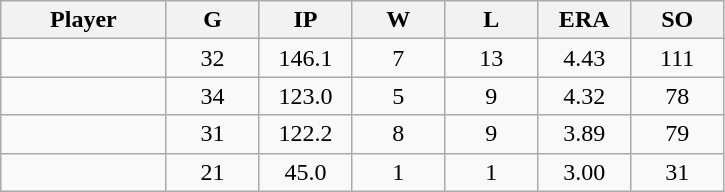<table class="wikitable sortable">
<tr>
<th bgcolor="#DDDDFF" width="16%">Player</th>
<th bgcolor="#DDDDFF" width="9%">G</th>
<th bgcolor="#DDDDFF" width="9%">IP</th>
<th bgcolor="#DDDDFF" width="9%">W</th>
<th bgcolor="#DDDDFF" width="9%">L</th>
<th bgcolor="#DDDDFF" width="9%">ERA</th>
<th bgcolor="#DDDDFF" width="9%">SO</th>
</tr>
<tr align="center">
<td></td>
<td>32</td>
<td>146.1</td>
<td>7</td>
<td>13</td>
<td>4.43</td>
<td>111</td>
</tr>
<tr align="center">
<td></td>
<td>34</td>
<td>123.0</td>
<td>5</td>
<td>9</td>
<td>4.32</td>
<td>78</td>
</tr>
<tr align="center">
<td></td>
<td>31</td>
<td>122.2</td>
<td>8</td>
<td>9</td>
<td>3.89</td>
<td>79</td>
</tr>
<tr align="center">
<td></td>
<td>21</td>
<td>45.0</td>
<td>1</td>
<td>1</td>
<td>3.00</td>
<td>31</td>
</tr>
</table>
